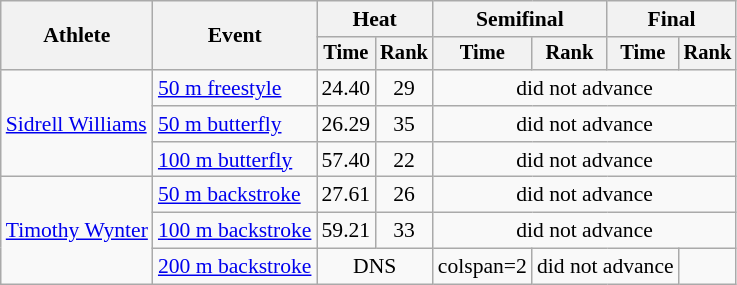<table class=wikitable style="font-size:90%">
<tr>
<th rowspan=2>Athlete</th>
<th rowspan=2>Event</th>
<th colspan="2">Heat</th>
<th colspan="2">Semifinal</th>
<th colspan="2">Final</th>
</tr>
<tr style="font-size:95%">
<th>Time</th>
<th>Rank</th>
<th>Time</th>
<th>Rank</th>
<th>Time</th>
<th>Rank</th>
</tr>
<tr align=center>
<td align=left rowspan=3><a href='#'>Sidrell Williams</a></td>
<td align=left><a href='#'>50 m freestyle</a></td>
<td>24.40</td>
<td>29</td>
<td colspan=4>did not advance</td>
</tr>
<tr align=center>
<td align=left><a href='#'>50 m butterfly</a></td>
<td>26.29</td>
<td>35</td>
<td colspan=4>did not advance</td>
</tr>
<tr align=center>
<td align=left><a href='#'>100 m butterfly</a></td>
<td>57.40</td>
<td>22</td>
<td colspan=4>did not advance</td>
</tr>
<tr align=center>
<td align=left rowspan=3><a href='#'>Timothy Wynter</a></td>
<td align=left><a href='#'>50 m backstroke</a></td>
<td>27.61</td>
<td>26</td>
<td colspan=4>did not advance</td>
</tr>
<tr align=center>
<td align=left><a href='#'>100 m backstroke</a></td>
<td>59.21</td>
<td>33</td>
<td colspan=4>did not advance</td>
</tr>
<tr align=center>
<td align=left><a href='#'>200 m backstroke</a></td>
<td colspan=2>DNS</td>
<td>colspan=2 </td>
<td colspan=2>did not advance</td>
</tr>
</table>
